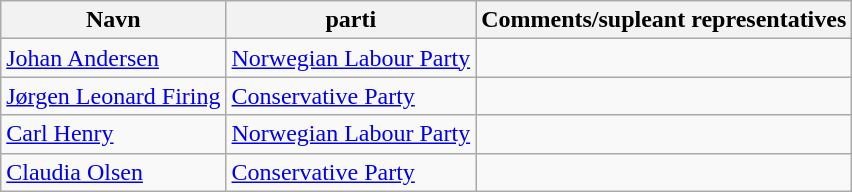<table class="wikitable">
<tr>
<th>Navn</th>
<th>parti</th>
<th>Comments/supleant representatives</th>
</tr>
<tr>
<td><a href='#'>Johan Andersen</a></td>
<td><a href='#'>Norwegian Labour Party</a></td>
<td></td>
</tr>
<tr>
<td><a href='#'>Jørgen Leonard Firing</a></td>
<td><a href='#'>Conservative Party</a></td>
<td></td>
</tr>
<tr>
<td><a href='#'>Carl Henry</a></td>
<td><a href='#'>Norwegian Labour Party</a></td>
<td></td>
</tr>
<tr>
<td><a href='#'>Claudia Olsen</a></td>
<td><a href='#'>Conservative Party</a></td>
<td></td>
</tr>
</table>
